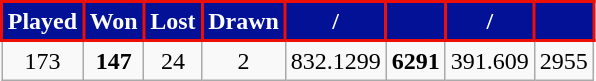<table class="wikitable";>
<tr>
<th style="background:#031197; color:#FFFFFF; border:solid #ED0F05 2px">Played</th>
<th style="background:#031197; color:#FFFFFF; border:solid #ED0F05 2px">Won</th>
<th style="background:#031197; color:#FFFFFF; border:solid #ED0F05 2px">Lost</th>
<th style="background:#031197; color:#FFFFFF; border:solid #ED0F05 2px">Drawn</th>
<th style="background:#031197; color:#FFFFFF; border:solid #ED0F05 2px">/</th>
<th style="background:#031197; color:#FFFFFF; border:solid #ED0F05 2px"></th>
<th style="background:#031197; color:#FFFFFF; border:solid #ED0F05 2px">/</th>
<th style="background:#031197; color:#FFFFFF; border:solid #ED0F05 2px"></th>
</tr>
<tr>
<td align="center">173</td>
<td align="center"><strong>147</strong></td>
<td align="center">24</td>
<td align="center">2</td>
<td align="center">832.1299</td>
<td align="center"><strong>6291</strong></td>
<td align="center">391.609</td>
<td align="center">2955</td>
</tr>
</table>
